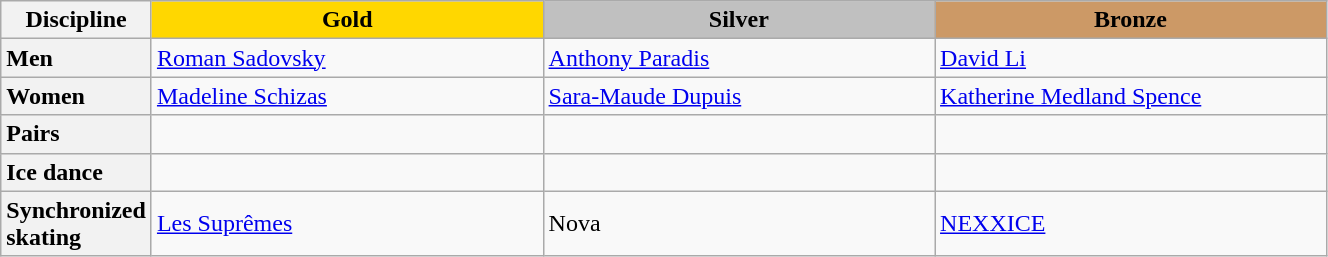<table class="wikitable unsortable" style="text-align:left; width:70%">
<tr>
<th scope="col" style="text-align:center; width:10%">Discipline</th>
<td scope="col" style="text-align:center; width:30%; background:gold"><strong>Gold</strong></td>
<td scope="col" style="text-align:center; width:30%; background:silver"><strong>Silver</strong></td>
<td scope="col" style="text-align:center; width:30%; background:#c96"><strong>Bronze</strong></td>
</tr>
<tr>
<th scope="row" style="text-align:left">Men</th>
<td><a href='#'>Roman Sadovsky</a></td>
<td><a href='#'>Anthony Paradis</a></td>
<td><a href='#'>David Li</a></td>
</tr>
<tr>
<th scope="row" style="text-align:left">Women</th>
<td><a href='#'>Madeline Schizas</a></td>
<td><a href='#'>Sara-Maude Dupuis</a></td>
<td><a href='#'>Katherine Medland Spence</a></td>
</tr>
<tr>
<th scope="row" style="text-align:left">Pairs</th>
<td></td>
<td></td>
<td></td>
</tr>
<tr>
<th scope="row" style="text-align:left">Ice dance</th>
<td></td>
<td></td>
<td></td>
</tr>
<tr>
<th scope="row" style="text-align:left">Synchronized skating</th>
<td><a href='#'>Les Suprêmes</a></td>
<td>Nova</td>
<td><a href='#'>NEXXICE</a></td>
</tr>
</table>
